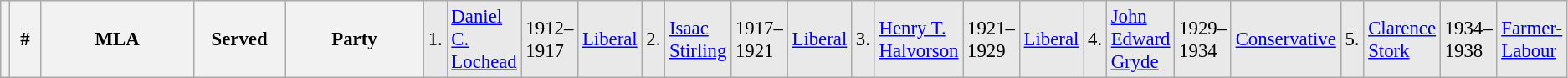<table class="wikitable" style="font-size: 95%; clear:both">
<tr style="background-color:#E9E9E9">
<th></th>
<th style="width: 25px">#</th>
<th style="width: 170px">MLA</th>
<th style="width: 80px">Served</th>
<th style="width: 150px">Party<br></th>
<td>1.</td>
<td><a href='#'>Daniel C. Lochead</a></td>
<td>1912–1917</td>
<td><a href='#'>Liberal</a><br></td>
<td>2.</td>
<td><a href='#'>Isaac Stirling</a></td>
<td>1917–1921</td>
<td><a href='#'>Liberal</a><br></td>
<td>3.</td>
<td><a href='#'>Henry T. Halvorson</a></td>
<td>1921–1929</td>
<td><a href='#'>Liberal</a><br></td>
<td>4.</td>
<td><a href='#'>John Edward Gryde</a></td>
<td>1929–1934</td>
<td><a href='#'>Conservative</a><br></td>
<td>5.</td>
<td><a href='#'>Clarence Stork</a></td>
<td>1934–1938</td>
<td><a href='#'>Farmer-Labour</a></td>
</tr>
</table>
